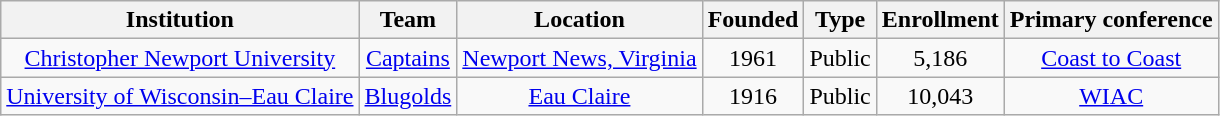<table class="sortable wikitable" style="text-align:center;">
<tr>
<th>Institution</th>
<th>Team</th>
<th>Location</th>
<th>Founded</th>
<th>Type</th>
<th>Enrollment</th>
<th>Primary conference</th>
</tr>
<tr>
<td><a href='#'>Christopher Newport University</a></td>
<td><a href='#'>Captains</a></td>
<td><a href='#'>Newport News, Virginia</a></td>
<td>1961</td>
<td>Public</td>
<td>5,186</td>
<td><a href='#'>Coast to Coast</a></td>
</tr>
<tr>
<td><a href='#'>University of Wisconsin–Eau Claire</a></td>
<td><a href='#'>Blugolds</a></td>
<td><a href='#'>Eau Claire</a></td>
<td>1916</td>
<td>Public</td>
<td>10,043</td>
<td><a href='#'>WIAC</a></td>
</tr>
</table>
